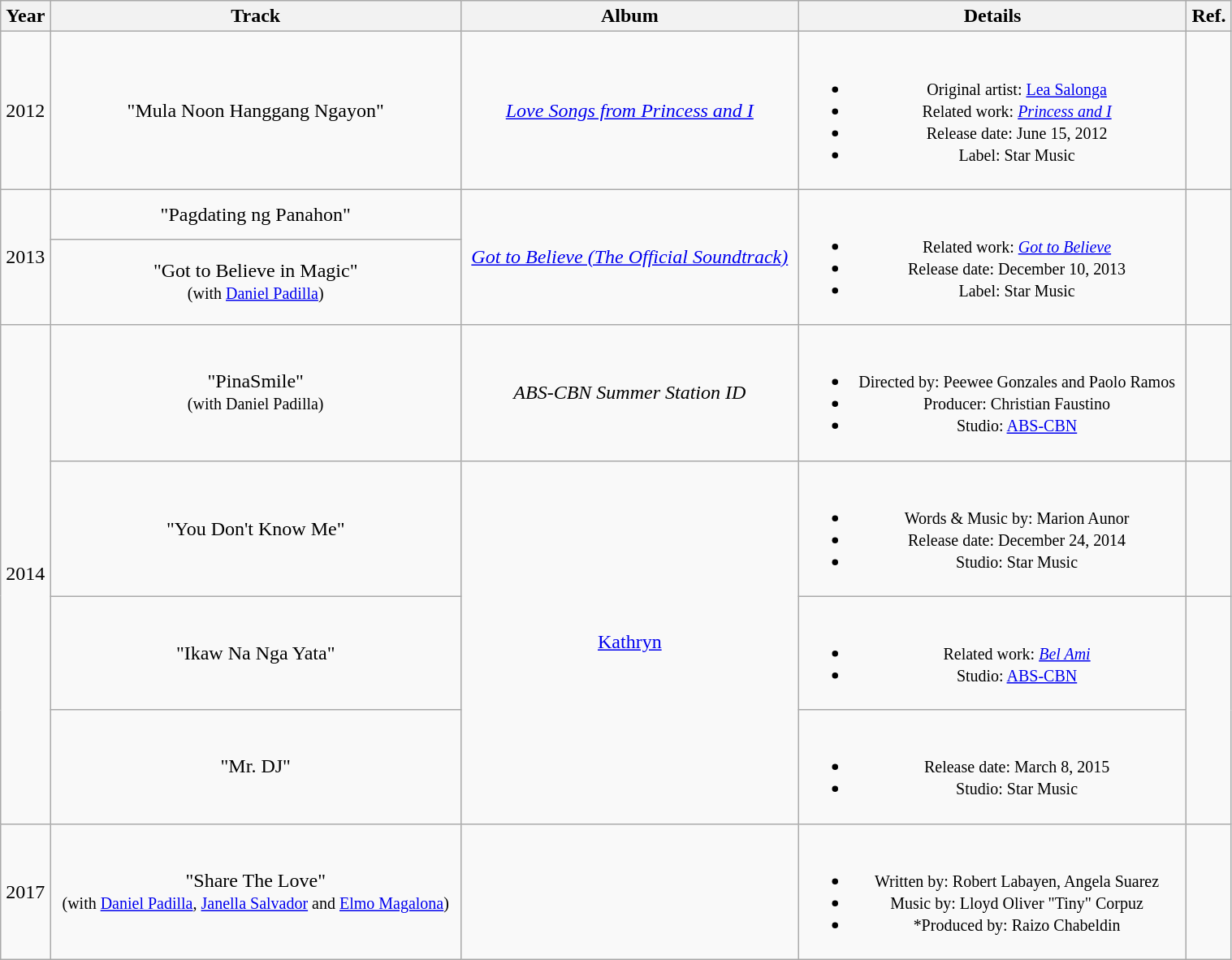<table class="wikitable"  style="text-align:center; width:80%;">
<tr>
<th>Year</th>
<th>Track</th>
<th>Album</th>
<th>Details</th>
<th>Ref.</th>
</tr>
<tr>
<td>2012</td>
<td>"Mula Noon Hanggang Ngayon"</td>
<td><em><a href='#'>Love Songs from Princess and I</a></em></td>
<td><br><ul><li><small>Original artist: <a href='#'>Lea Salonga</a></small></li><li><small>Related work: <em><a href='#'>Princess and I</a></em></small></li><li><small>Release date: June 15, 2012</small></li><li><small>Label: Star Music</small></li></ul></td>
<td></td>
</tr>
<tr>
<td rowspan="2">2013</td>
<td>"Pagdating ng Panahon"</td>
<td rowspan=2><em><a href='#'>Got to Believe (The Official Soundtrack)</a></em></td>
<td rowspan="2"><br><ul><li><small>Related work: <em><a href='#'>Got to Believe</a></em></small></li><li><small>Release date: December 10, 2013</small></li><li><small>Label: Star Music</small></li></ul></td>
<td rowspan="2"></td>
</tr>
<tr>
<td>"Got to Believe in Magic"<br><small>(with <a href='#'>Daniel Padilla</a>)</small></td>
</tr>
<tr>
<td rowspan=4>2014</td>
<td>"PinaSmile"<br><small>(with Daniel Padilla)</small></td>
<td><em>ABS-CBN Summer Station ID</em></td>
<td><br><ul><li><small>Directed by: Peewee Gonzales and Paolo Ramos</small></li><li><small>Producer: Christian Faustino</small></li><li><small>Studio: <a href='#'>ABS-CBN</a></small></li></ul></td>
<td></td>
</tr>
<tr>
<td>"You Don't Know Me"</td>
<td rowspan=3><a href='#'>Kathryn</a></td>
<td><br><ul><li><small>Words & Music by: Marion Aunor</small></li><li><small>Release date: December 24, 2014</small></li><li><small>Studio: Star Music</small></li></ul></td>
<td></td>
</tr>
<tr>
<td>"Ikaw Na Nga Yata"</td>
<td><br><ul><li><small>Related work: <em><a href='#'>Bel Ami</a></em></small></li><li><small>Studio: <a href='#'>ABS-CBN</a></small></li></ul></td>
<td rowspan="2"></td>
</tr>
<tr>
<td>"Mr. DJ"</td>
<td><br><ul><li><small>Release date: March 8, 2015</small></li><li><small>Studio: Star Music</small></li></ul></td>
</tr>
<tr>
<td>2017</td>
<td>"Share The Love"<br><small>(with <a href='#'>Daniel Padilla</a>, <a href='#'>Janella Salvador</a> and <a href='#'>Elmo Magalona</a>)</small></td>
<td></td>
<td><br><ul><li><small>Written by: Robert Labayen, Angela Suarez</small></li><li><small>Music by: Lloyd Oliver "Tiny" Corpuz</small></li><li><small>*Produced by: Raizo Chabeldin</small></li></ul></td>
<td><br></td>
</tr>
</table>
